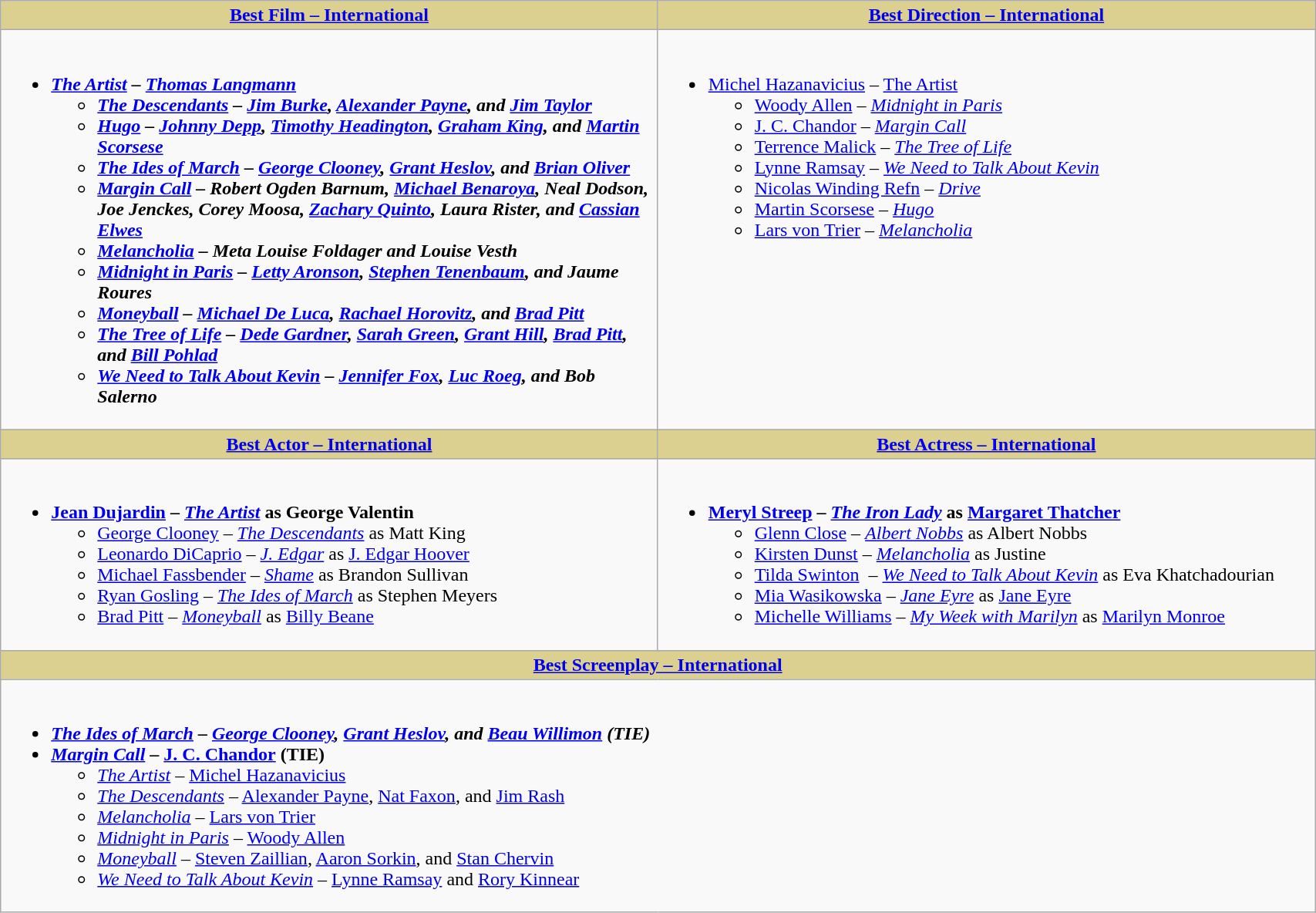<table class=wikitable width=90%" border="1" cellpadding="5" cellspacing="0" align="centre">
<tr>
<th style="background:#DBD090;width:50%"><a href='#'>Best Film – International</a></th>
<th style="background:#DBD090;width:50%" "><a href='#'>Best Direction – International</a></th>
</tr>
<tr>
<td valign="top"><br><ul><li><strong><em><a href='#'>The Artist</a><em> – <a href='#'>Thomas Langmann</a><strong><ul><li></em><a href='#'>The Descendants</a><em> – <a href='#'>Jim Burke</a>, <a href='#'>Alexander Payne</a>, and <a href='#'>Jim Taylor</a></li><li></em><a href='#'>Hugo</a><em> – <a href='#'>Johnny Depp</a>, <a href='#'>Timothy Headington</a>, <a href='#'>Graham King</a>, and <a href='#'>Martin Scorsese</a></li><li></em><a href='#'>The Ides of March</a><em> – <a href='#'>George Clooney</a>, <a href='#'>Grant Heslov</a>, and <a href='#'>Brian Oliver</a></li><li></em><a href='#'>Margin Call</a><em> – Robert Ogden Barnum, <a href='#'>Michael Benaroya</a>, Neal Dodson, Joe Jenckes, Corey Moosa, <a href='#'>Zachary Quinto</a>, Laura Rister, and <a href='#'>Cassian Elwes</a></li><li></em><a href='#'>Melancholia</a><em> – Meta Louise Foldager and Louise Vesth</li><li></em><a href='#'>Midnight in Paris</a><em> – <a href='#'>Letty Aronson</a>, <a href='#'>Stephen Tenenbaum</a>, and Jaume Roures</li><li></em><a href='#'>Moneyball</a><em> – <a href='#'>Michael De Luca</a>, <a href='#'>Rachael Horovitz</a>, and <a href='#'>Brad Pitt</a></li><li></em><a href='#'>The Tree of Life</a><em> – <a href='#'>Dede Gardner</a>, <a href='#'>Sarah Green</a>, <a href='#'>Grant Hill</a>, <a href='#'>Brad Pitt</a>, and <a href='#'>Bill Pohlad</a></li><li></em><a href='#'>We Need to Talk About Kevin</a><em> – <a href='#'>Jennifer Fox</a>, <a href='#'>Luc Roeg</a>, and Bob Salerno</li></ul></li></ul></td>
<td valign="top"><br><ul><li></strong><a href='#'>Michel Hazanavicius</a> – </em><a href='#'>The Artist</a></em></strong><ul><li><a href='#'>Woody Allen</a> – <em><a href='#'>Midnight in Paris</a></em></li><li><a href='#'>J. C. Chandor</a> – <em><a href='#'>Margin Call</a></em></li><li><a href='#'>Terrence Malick</a> – <em><a href='#'>The Tree of Life</a></em></li><li><a href='#'>Lynne Ramsay</a> – <em><a href='#'>We Need to Talk About Kevin</a></em></li><li><a href='#'>Nicolas Winding Refn</a> – <em><a href='#'>Drive</a></em></li><li><a href='#'>Martin Scorsese</a> – <em><a href='#'>Hugo</a></em></li><li><a href='#'>Lars von Trier</a> – <em><a href='#'>Melancholia</a></em></li></ul></li></ul></td>
</tr>
<tr>
<th style="background:#DBD090;width:50%" "><a href='#'>Best Actor – International</a></th>
<th style="background:#DBD090;width:50%" "><a href='#'>Best Actress – International</a></th>
</tr>
<tr>
<td valign="top"><br><ul><li><strong><a href='#'>Jean Dujardin</a> – <em><a href='#'>The Artist</a></em> as George Valentin</strong><ul><li><a href='#'>George Clooney</a> – <em><a href='#'>The Descendants</a></em> as Matt King</li><li><a href='#'>Leonardo DiCaprio</a> – <em><a href='#'>J. Edgar</a></em> as <a href='#'>J. Edgar Hoover</a></li><li><a href='#'>Michael Fassbender</a> – <em><a href='#'>Shame</a></em> as Brandon Sullivan</li><li><a href='#'>Ryan Gosling</a> – <em><a href='#'>The Ides of March</a></em> as Stephen Meyers</li><li><a href='#'>Brad Pitt</a> – <em><a href='#'>Moneyball</a></em> as <a href='#'>Billy Beane</a></li></ul></li></ul></td>
<td valign="top"><br><ul><li><strong><a href='#'>Meryl Streep</a> – <em><a href='#'>The Iron Lady</a></em> as <a href='#'>Margaret Thatcher</a></strong><ul><li><a href='#'>Glenn Close</a> – <em><a href='#'>Albert Nobbs</a></em> as Albert Nobbs</li><li><a href='#'>Kirsten Dunst</a> – <em><a href='#'>Melancholia</a></em> as Justine</li><li><a href='#'>Tilda Swinton</a>  – <em><a href='#'>We Need to Talk About Kevin</a></em> as Eva Khatchadourian</li><li><a href='#'>Mia Wasikowska</a> – <em><a href='#'>Jane Eyre</a></em> as <a href='#'>Jane Eyre</a></li><li><a href='#'>Michelle Williams</a> – <em><a href='#'>My Week with Marilyn</a></em> as <a href='#'>Marilyn Monroe</a></li></ul></li></ul></td>
</tr>
<tr>
<th colspan="2" style="background:#DBD090;width:50%" "><a href='#'>Best Screenplay – International</a></th>
</tr>
<tr>
<td colspan="2" style="vertical-align:top;"><br><ul><li><strong><em><a href='#'>The Ides of March</a><em> – <a href='#'>George Clooney</a>, <a href='#'>Grant Heslov</a>, and <a href='#'>Beau Willimon</a><strong> </strong>(TIE)<strong></li><li></em></strong><a href='#'>Margin Call</a></em> – <a href='#'>J. C. Chandor</a></strong> <strong>(TIE)</strong><ul><li><em><a href='#'>The Artist</a></em> – <a href='#'>Michel Hazanavicius</a></li><li><em><a href='#'>The Descendants</a></em> – <a href='#'>Alexander Payne</a>, <a href='#'>Nat Faxon</a>, and <a href='#'>Jim Rash</a></li><li><em><a href='#'>Melancholia</a></em> – <a href='#'>Lars von Trier</a></li><li><em><a href='#'>Midnight in Paris</a></em> – <a href='#'>Woody Allen</a></li><li><em><a href='#'>Moneyball</a></em> – <a href='#'>Steven Zaillian</a>, <a href='#'>Aaron Sorkin</a>, and <a href='#'>Stan Chervin</a></li><li><em><a href='#'>We Need to Talk About Kevin</a></em> – <a href='#'>Lynne Ramsay</a> and <a href='#'>Rory Kinnear</a></li></ul></li></ul></td>
</tr>
</table>
